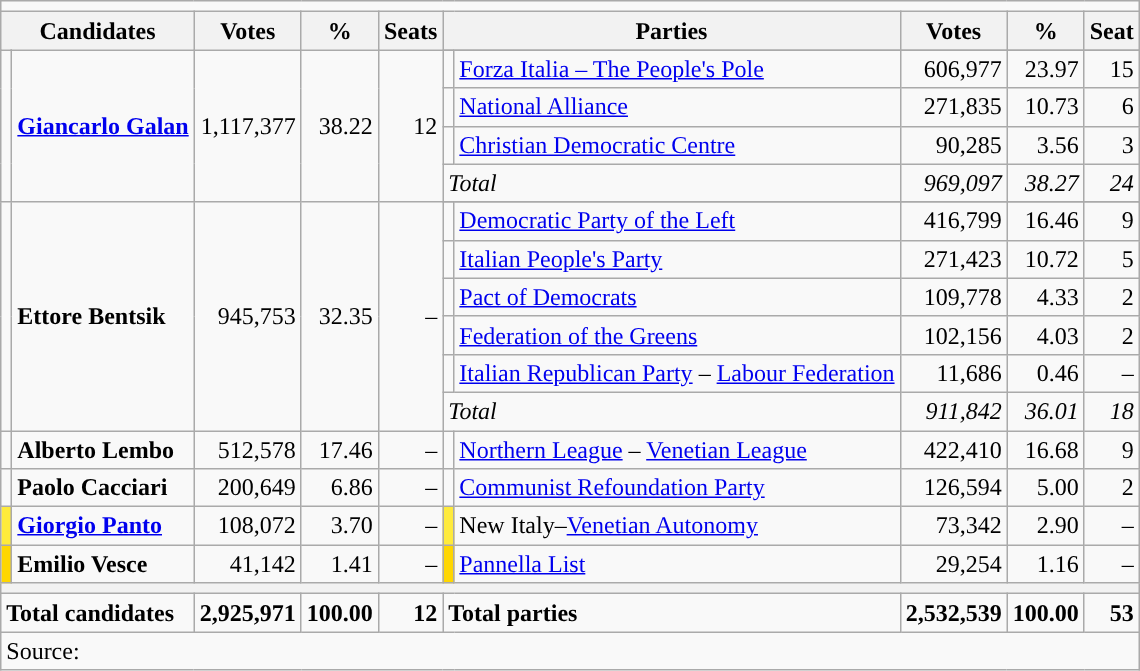<table class="wikitable">
<tr>
<td colspan=10></td>
</tr>
<tr>
<th colspan=2>Candidates</th>
<th>Votes</th>
<th>%</th>
<th>Seats</th>
<th colspan=2>Parties</th>
<th>Votes</th>
<th>%</th>
<th>Seat</th>
</tr>
<tr>
<td rowspan="5"></td>
<td rowspan="5"><strong><a href='#'>Giancarlo Galan</a></strong></td>
<td rowspan="5" align=right>1,117,377</td>
<td rowspan="5" align=right>38.22</td>
<td rowspan="5" align=right>12</td>
</tr>
<tr>
<td></td>
<td align=left><a href='#'>Forza Italia – The People's Pole</a></td>
<td align=right>606,977</td>
<td align=right>23.97</td>
<td align=right>15</td>
</tr>
<tr>
<td></td>
<td align=left><a href='#'>National Alliance</a></td>
<td align=right>271,835</td>
<td align=right>10.73</td>
<td align=right>6</td>
</tr>
<tr>
<td></td>
<td align="left"><a href='#'>Christian Democratic Centre</a></td>
<td align=right>90,285</td>
<td align=right>3.56</td>
<td align=right>3</td>
</tr>
<tr>
<td colspan=2><em>Total</em></td>
<td align=right><em>969,097</em></td>
<td align=right><em>38.27</em></td>
<td align=right><em>24</em></td>
</tr>
<tr>
<td rowspan="7"></td>
<td rowspan="7"><strong>Ettore Bentsik</strong></td>
<td rowspan="7" align=right>945,753</td>
<td rowspan="7" align=right>32.35</td>
<td rowspan="7" align=right>–</td>
</tr>
<tr>
<td></td>
<td align="left"><a href='#'>Democratic Party of the Left</a></td>
<td align=right>416,799</td>
<td align=right>16.46</td>
<td align=right>9</td>
</tr>
<tr>
<td></td>
<td align="left"><a href='#'>Italian People's Party</a></td>
<td align=right>271,423</td>
<td align=right>10.72</td>
<td align=right>5</td>
</tr>
<tr>
<td></td>
<td align="left"><a href='#'>Pact of Democrats</a></td>
<td align=right>109,778</td>
<td align=right>4.33</td>
<td align=right>2</td>
</tr>
<tr>
<td></td>
<td align="left"><a href='#'>Federation of the Greens</a></td>
<td align=right>102,156</td>
<td align=right>4.03</td>
<td align=right>2</td>
</tr>
<tr>
<td></td>
<td align="left"><a href='#'>Italian Republican Party</a> – <a href='#'>Labour Federation</a></td>
<td align=right>11,686</td>
<td align=right>0.46</td>
<td align=right>–</td>
</tr>
<tr>
<td colspan=2><em>Total</em></td>
<td align=right><em>911,842</em></td>
<td align=right><em>36.01</em></td>
<td align=right><em>18</em></td>
</tr>
<tr>
<td></td>
<td><strong>Alberto Lembo</strong></td>
<td align=right>512,578</td>
<td align=right>17.46</td>
<td align=right>–</td>
<td></td>
<td align="left"><a href='#'>Northern League</a> – <a href='#'>Venetian League</a></td>
<td align=right>422,410</td>
<td align=right>16.68</td>
<td align=right>9</td>
</tr>
<tr>
<td></td>
<td><strong>Paolo Cacciari</strong></td>
<td align=right>200,649</td>
<td align=right>6.86</td>
<td align=right>–</td>
<td></td>
<td align="left"><a href='#'>Communist Refoundation Party</a></td>
<td align=right>126,594</td>
<td align=right>5.00</td>
<td align=right>2</td>
</tr>
<tr>
<td bgcolor="#FFEB3B"></td>
<td><strong><a href='#'>Giorgio Panto</a></strong></td>
<td align=right>108,072</td>
<td align=right>3.70</td>
<td align=right>–</td>
<td bgcolor="#FFEB3B"></td>
<td align="left">New Italy–<a href='#'>Venetian Autonomy</a></td>
<td align=right>73,342</td>
<td align=right>2.90</td>
<td align=right>–</td>
</tr>
<tr>
<td bgcolor="gold"></td>
<td><strong>Emilio Vesce</strong></td>
<td align=right>41,142</td>
<td align=right>1.41</td>
<td align=right>–</td>
<td bgcolor="gold"></td>
<td align="left"><a href='#'>Pannella List</a></td>
<td align=right>29,254</td>
<td align=right>1.16</td>
<td align=right>–</td>
</tr>
<tr>
<th colspan=10></th>
</tr>
<tr>
<td colspan=2><strong>Total candidates</strong></td>
<td align=right><strong>2,925,971</strong></td>
<td align=right><strong>100.00</strong></td>
<td align=right><strong>12</strong></td>
<td colspan=2><strong>Total parties</strong></td>
<td align=right><strong>2,532,539</strong></td>
<td align=right><strong>100.00</strong></td>
<td align=right><strong>53</strong></td>
</tr>
<tr>
<td colspan=10>Source: </td>
</tr>
</table>
